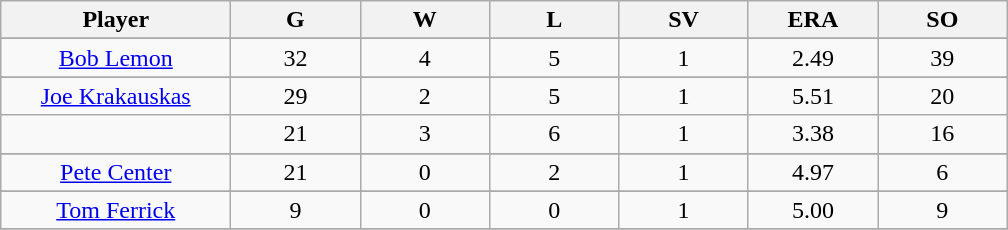<table class="wikitable sortable">
<tr>
<th bgcolor="#DDDDFF" width="16%">Player</th>
<th bgcolor="#DDDDFF" width="9%">G</th>
<th bgcolor="#DDDDFF" width="9%">W</th>
<th bgcolor="#DDDDFF" width="9%">L</th>
<th bgcolor="#DDDDFF" width="9%">SV</th>
<th bgcolor="#DDDDFF" width="9%">ERA</th>
<th bgcolor="#DDDDFF" width="9%">SO</th>
</tr>
<tr>
</tr>
<tr align="center">
<td><a href='#'>Bob Lemon</a></td>
<td>32</td>
<td>4</td>
<td>5</td>
<td>1</td>
<td>2.49</td>
<td>39</td>
</tr>
<tr>
</tr>
<tr align="center">
<td><a href='#'>Joe Krakauskas</a></td>
<td>29</td>
<td>2</td>
<td>5</td>
<td>1</td>
<td>5.51</td>
<td>20</td>
</tr>
<tr align="center">
<td></td>
<td>21</td>
<td>3</td>
<td>6</td>
<td>1</td>
<td>3.38</td>
<td>16</td>
</tr>
<tr>
</tr>
<tr align="center">
<td><a href='#'>Pete Center</a></td>
<td>21</td>
<td>0</td>
<td>2</td>
<td>1</td>
<td>4.97</td>
<td>6</td>
</tr>
<tr>
</tr>
<tr align="center">
<td><a href='#'>Tom Ferrick</a></td>
<td>9</td>
<td>0</td>
<td>0</td>
<td>1</td>
<td>5.00</td>
<td>9</td>
</tr>
<tr align="center">
</tr>
</table>
